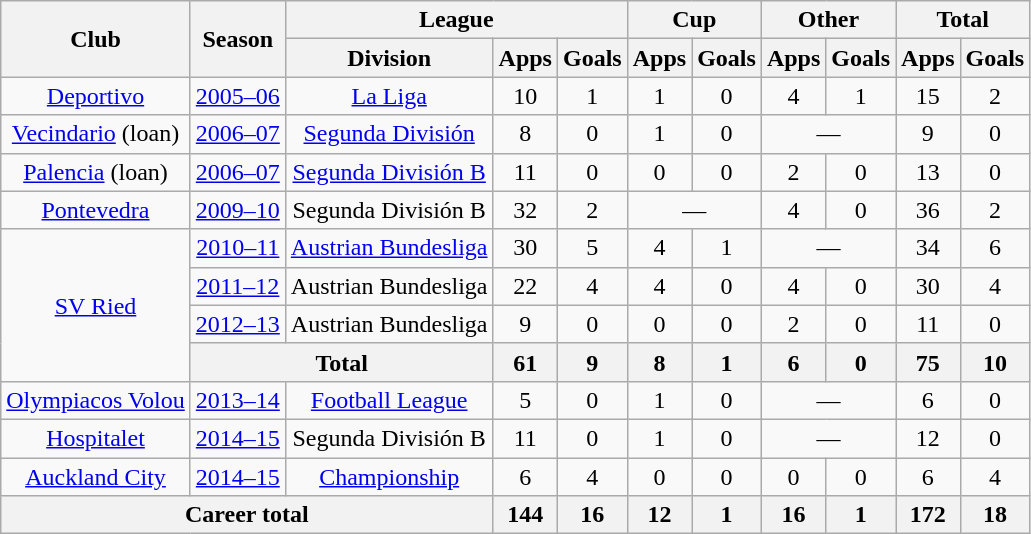<table class="wikitable" style="text-align: center;">
<tr>
<th rowspan="2">Club</th>
<th rowspan="2">Season</th>
<th colspan="3">League</th>
<th colspan="2">Cup</th>
<th colspan="2">Other</th>
<th colspan="2">Total</th>
</tr>
<tr>
<th>Division</th>
<th>Apps</th>
<th>Goals</th>
<th>Apps</th>
<th>Goals</th>
<th>Apps</th>
<th>Goals</th>
<th>Apps</th>
<th>Goals</th>
</tr>
<tr>
<td rowspan="1"><a href='#'>Deportivo</a></td>
<td><a href='#'>2005–06</a></td>
<td><a href='#'>La Liga</a></td>
<td>10</td>
<td>1</td>
<td>1</td>
<td>0</td>
<td>4</td>
<td>1</td>
<td>15</td>
<td>2</td>
</tr>
<tr>
<td rowspan="1"><a href='#'>Vecindario</a> (loan)</td>
<td><a href='#'>2006–07</a></td>
<td><a href='#'>Segunda División</a></td>
<td>8</td>
<td>0</td>
<td>1</td>
<td>0</td>
<td colspan="2">—</td>
<td>9</td>
<td>0</td>
</tr>
<tr>
<td rowspan="1"><a href='#'>Palencia</a> (loan)</td>
<td><a href='#'>2006–07</a></td>
<td><a href='#'>Segunda División B</a></td>
<td>11</td>
<td>0</td>
<td>0</td>
<td>0</td>
<td>2</td>
<td>0</td>
<td>13</td>
<td>0</td>
</tr>
<tr>
<td rowspan="1"><a href='#'>Pontevedra</a></td>
<td><a href='#'>2009–10</a></td>
<td>Segunda División B</td>
<td>32</td>
<td>2</td>
<td colspan="2">—</td>
<td>4</td>
<td>0</td>
<td>36</td>
<td>2</td>
</tr>
<tr>
<td rowspan="4"><a href='#'>SV Ried</a></td>
<td><a href='#'>2010–11</a></td>
<td><a href='#'>Austrian Bundesliga</a></td>
<td>30</td>
<td>5</td>
<td>4</td>
<td>1</td>
<td colspan="2">—</td>
<td>34</td>
<td>6</td>
</tr>
<tr>
<td><a href='#'>2011–12</a></td>
<td>Austrian Bundesliga</td>
<td>22</td>
<td>4</td>
<td>4</td>
<td>0</td>
<td>4</td>
<td>0</td>
<td>30</td>
<td>4</td>
</tr>
<tr>
<td><a href='#'>2012–13</a></td>
<td>Austrian Bundesliga</td>
<td>9</td>
<td>0</td>
<td>0</td>
<td>0</td>
<td>2</td>
<td>0</td>
<td>11</td>
<td>0</td>
</tr>
<tr>
<th colspan="2">Total</th>
<th>61</th>
<th>9</th>
<th>8</th>
<th>1</th>
<th>6</th>
<th>0</th>
<th>75</th>
<th>10</th>
</tr>
<tr>
<td><a href='#'>Olympiacos Volou</a></td>
<td><a href='#'>2013–14</a></td>
<td><a href='#'>Football League</a></td>
<td>5</td>
<td>0</td>
<td>1</td>
<td>0</td>
<td colspan="2">—</td>
<td>6</td>
<td>0</td>
</tr>
<tr>
<td><a href='#'>Hospitalet</a></td>
<td><a href='#'>2014–15</a></td>
<td>Segunda División B</td>
<td>11</td>
<td>0</td>
<td>1</td>
<td>0</td>
<td colspan="2">—</td>
<td>12</td>
<td>0</td>
</tr>
<tr>
<td><a href='#'>Auckland City</a></td>
<td><a href='#'>2014–15</a></td>
<td><a href='#'>Championship</a></td>
<td>6</td>
<td>4</td>
<td>0</td>
<td>0</td>
<td>0</td>
<td>0</td>
<td>6</td>
<td>4</td>
</tr>
<tr>
<th colspan="3">Career total</th>
<th>144</th>
<th>16</th>
<th>12</th>
<th>1</th>
<th>16</th>
<th>1</th>
<th>172</th>
<th>18</th>
</tr>
</table>
